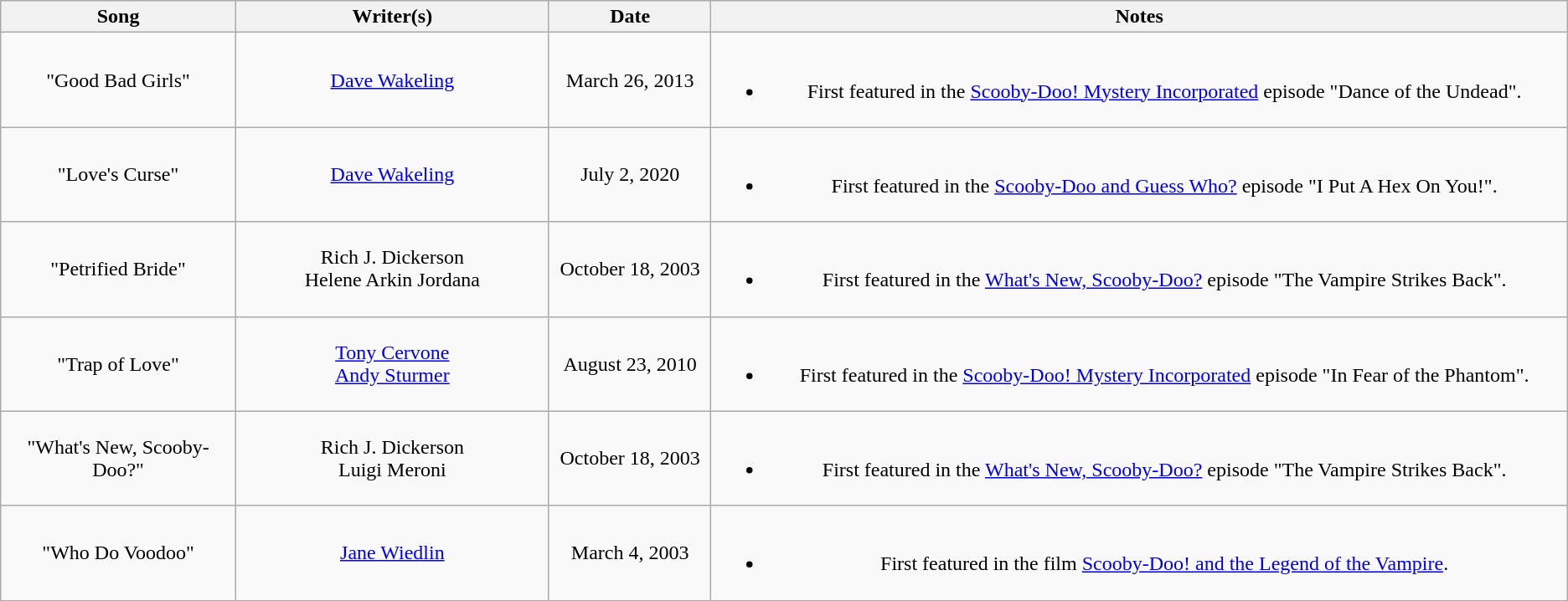<table class="wikitable sortable plainrowheaders" style="text-align: center;">
<tr>
<th scope="col" style="width:15%;">Song</th>
<th scope="col" style="width:20%;">Writer(s)</th>
<th scope="col">Date</th>
<th scope="col">Notes</th>
</tr>
<tr>
<td>"Good Bad Girls"</td>
<td><a href='#'>Dave Wakeling</a></td>
<td>March 26, 2013</td>
<td><br><ul><li>First featured in the <a href='#'>Scooby-Doo! Mystery Incorporated</a> episode "Dance of the Undead".</li></ul></td>
</tr>
<tr>
<td>"Love's Curse"</td>
<td><a href='#'>Dave Wakeling</a></td>
<td>July 2, 2020</td>
<td><br><ul><li>First featured in the <a href='#'>Scooby-Doo and Guess Who?</a> episode "I Put A Hex On You!".</li></ul></td>
</tr>
<tr>
<td>"Petrified Bride"</td>
<td>Rich J. Dickerson<br>Helene Arkin Jordana</td>
<td>October 18, 2003</td>
<td><br><ul><li>First featured in the <a href='#'>What's New, Scooby-Doo?</a> episode "The Vampire Strikes Back".</li></ul></td>
</tr>
<tr>
<td>"Trap of Love"</td>
<td><a href='#'>Tony Cervone</a><br><a href='#'>Andy Sturmer</a></td>
<td>August 23, 2010</td>
<td><br><ul><li>First featured in the <a href='#'>Scooby-Doo! Mystery Incorporated</a> episode "In Fear of the Phantom".</li></ul></td>
</tr>
<tr>
<td>"What's New, Scooby-Doo?"</td>
<td>Rich J. Dickerson<br>Luigi Meroni</td>
<td>October 18, 2003</td>
<td><br><ul><li>First featured in the <a href='#'>What's New, Scooby-Doo?</a> episode "The Vampire Strikes Back".</li></ul></td>
</tr>
<tr>
<td>"Who Do Voodoo"</td>
<td><a href='#'>Jane Wiedlin</a></td>
<td>March 4, 2003</td>
<td><br><ul><li>First featured in the film <a href='#'>Scooby-Doo! and the Legend of the Vampire</a>.</li></ul></td>
</tr>
</table>
